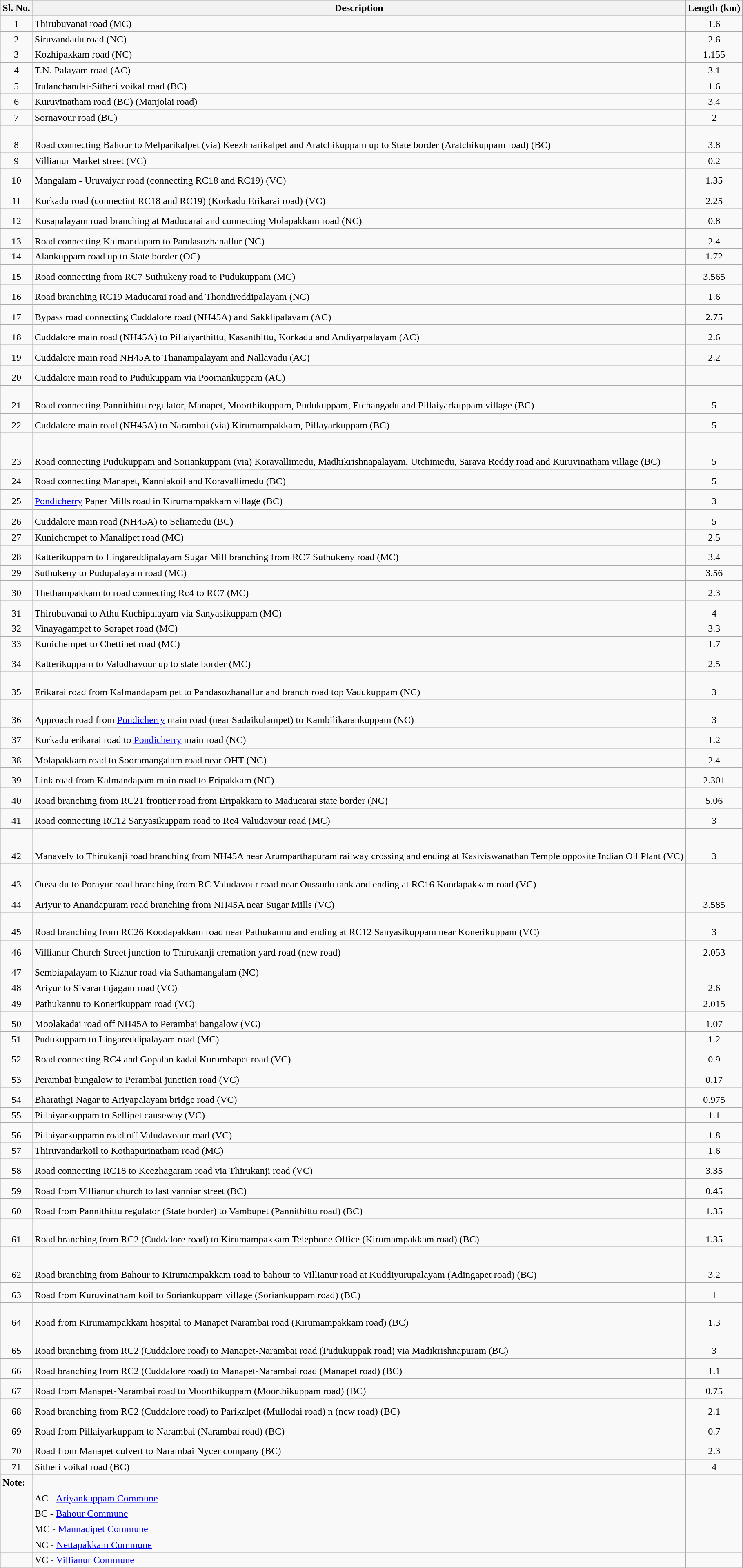<table class="wikitable">
<tr style="font-weight:bold" align="center" valign="bottom">
<th>Sl. No.</th>
<th>Description</th>
<th>Length (km)</th>
</tr>
<tr>
<td Height="12.75" align="center" valign="bottom">1</td>
<td valign="bottom">Thirubuvanai road (MC)</td>
<td align="center" valign="bottom">1.6</td>
</tr>
<tr>
<td Height="12.75" align="center" valign="bottom">2</td>
<td valign="bottom">Siruvandadu road (NC)</td>
<td align="center" valign="bottom">2.6</td>
</tr>
<tr>
<td Height="12.75" align="center" valign="bottom">3</td>
<td valign="bottom">Kozhipakkam road (NC)</td>
<td align="center" valign="bottom">1.155</td>
</tr>
<tr>
<td Height="12.75" align="center" valign="bottom">4</td>
<td valign="bottom">T.N. Palayam road (AC)</td>
<td align="center" valign="bottom">3.1</td>
</tr>
<tr>
<td Height="18.75" align="center" valign="bottom">5</td>
<td valign="bottom">Irulanchandai-Sitheri voikal road (BC)</td>
<td align="center" valign="bottom">1.6</td>
</tr>
<tr>
<td Height="12.75" align="center" valign="bottom">6</td>
<td valign="bottom">Kuruvinatham road (BC) (Manjolai road)</td>
<td align="center" valign="bottom">3.4</td>
</tr>
<tr>
<td Height="12.75" align="center" valign="bottom">7</td>
<td valign="bottom">Sornavour road (BC)</td>
<td align="center" valign="bottom">2</td>
</tr>
<tr>
<td Height="38.25" align="center" valign="bottom">8</td>
<td valign="bottom">Road connecting Bahour to Melparikalpet (via) Keezhparikalpet and Aratchikuppam up to State border (Aratchikuppam road) (BC)</td>
<td align="center" valign="bottom">3.8</td>
</tr>
<tr>
<td Height="12.75" align="center" valign="bottom">9</td>
<td valign="bottom">Villianur Market street (VC)</td>
<td align="center" valign="bottom">0.2</td>
</tr>
<tr>
<td Height="25.5" align="center" valign="bottom">10</td>
<td valign="bottom">Mangalam - Uruvaiyar road (connecting RC18 and RC19) (VC)</td>
<td align="center" valign="bottom">1.35</td>
</tr>
<tr>
<td Height="25.5" align="center" valign="bottom">11</td>
<td valign="bottom">Korkadu road (connectint RC18 and RC19) (Korkadu Erikarai road) (VC)</td>
<td align="center" valign="bottom">2.25</td>
</tr>
<tr>
<td Height="25.5" align="center" valign="bottom">12</td>
<td valign="bottom">Kosapalayam road branching at Maducarai and connecting Molapakkam road (NC)</td>
<td align="center" valign="bottom">0.8</td>
</tr>
<tr>
<td Height="25.5" align="center" valign="bottom">13</td>
<td valign="bottom">Road connecting Kalmandapam to Pandasozhanallur (NC)</td>
<td align="center" valign="bottom">2.4</td>
</tr>
<tr>
<td Height="12.75" align="center" valign="bottom">14</td>
<td valign="bottom">Alankuppam road up to State border (OC)</td>
<td align="center" valign="bottom">1.72</td>
</tr>
<tr>
<td Height="25.5" align="center" valign="bottom">15</td>
<td valign="bottom">Road connecting from RC7 Suthukeny road to Pudukuppam (MC)</td>
<td align="center" valign="bottom">3.565</td>
</tr>
<tr>
<td Height="25.5" align="center" valign="bottom">16</td>
<td valign="bottom">Road branching RC19 Maducarai road and Thondireddipalayam (NC)</td>
<td align="center" valign="bottom">1.6</td>
</tr>
<tr>
<td Height="25.5" align="center" valign="bottom">17</td>
<td valign="bottom">Bypass road connecting Cuddalore road (NH45A) and Sakklipalayam (AC)</td>
<td align="center" valign="bottom">2.75</td>
</tr>
<tr>
<td Height="25.5" align="center" valign="bottom">18</td>
<td valign="bottom">Cuddalore main road (NH45A) to Pillaiyarthittu, Kasanthittu, Korkadu and Andiyarpalayam (AC)</td>
<td align="center" valign="bottom">2.6</td>
</tr>
<tr>
<td Height="25.5" align="center" valign="bottom">19</td>
<td valign="bottom">Cuddalore main road NH45A to Thanampalayam and Nallavadu (AC)</td>
<td align="center" valign="bottom">2.2</td>
</tr>
<tr>
<td Height="25.5" align="center" valign="bottom">20</td>
<td valign="bottom">Cuddalore main road to Pudukuppam via Poornankuppam (AC)</td>
<td align="center" valign="bottom"></td>
</tr>
<tr>
<td Height="38.25" align="center" valign="bottom">21</td>
<td valign="bottom">Road connecting Pannithittu regulator, Manapet, Moorthikuppam, Pudukuppam, Etchangadu and Pillaiyarkuppam village (BC)</td>
<td align="center" valign="bottom">5</td>
</tr>
<tr>
<td Height="25.5" align="center" valign="bottom">22</td>
<td valign="bottom">Cuddalore main road (NH45A) to Narambai (via) Kirumampakkam, Pillayarkuppam (BC)</td>
<td align="center" valign="bottom">5</td>
</tr>
<tr>
<td Height="51" align="center" valign="bottom">23</td>
<td valign="bottom">Road connecting Pudukuppam and Soriankuppam (via) Koravallimedu, Madhikrishnapalayam, Utchimedu, Sarava Reddy road and Kuruvinatham village (BC)</td>
<td align="center" valign="bottom">5</td>
</tr>
<tr>
<td Height="25.5" align="center" valign="bottom">24</td>
<td valign="bottom">Road connecting Manapet, Kanniakoil and Koravallimedu (BC)</td>
<td align="center" valign="bottom">5</td>
</tr>
<tr>
<td Height="25.5" align="center" valign="bottom">25</td>
<td valign="bottom"><a href='#'>Pondicherry</a> Paper Mills road in Kirumampakkam village (BC)</td>
<td align="center" valign="bottom">3</td>
</tr>
<tr>
<td Height="25.5" align="center" valign="bottom">26</td>
<td valign="bottom">Cuddalore main road (NH45A) to Seliamedu (BC)</td>
<td align="center" valign="bottom">5</td>
</tr>
<tr>
<td Height="12.75" align="center" valign="bottom">27</td>
<td valign="bottom">Kunichempet to Manalipet road (MC)</td>
<td align="center" valign="bottom">2.5</td>
</tr>
<tr>
<td Height="25.5" align="center" valign="bottom">28</td>
<td valign="bottom">Katterikuppam to Lingareddipalayam Sugar Mill branching from RC7 Suthukeny road (MC)</td>
<td align="center" valign="bottom">3.4</td>
</tr>
<tr>
<td Height="12.75" align="center" valign="bottom">29</td>
<td valign="bottom">Suthukeny to Pudupalayam road (MC)</td>
<td align="center" valign="bottom">3.56</td>
</tr>
<tr>
<td Height="25.5" align="center" valign="bottom">30</td>
<td valign="bottom">Thethampakkam to road connecting Rc4 to RC7 (MC)</td>
<td align="center" valign="bottom">2.3</td>
</tr>
<tr>
<td Height="25.5" align="center" valign="bottom">31</td>
<td valign="bottom">Thirubuvanai to Athu Kuchipalayam via Sanyasikuppam (MC)</td>
<td align="center" valign="bottom">4</td>
</tr>
<tr>
<td Height="12.75" align="center" valign="bottom">32</td>
<td valign="bottom">Vinayagampet to Sorapet road (MC)</td>
<td align="center" valign="bottom">3.3</td>
</tr>
<tr>
<td Height="12.75" align="center" valign="bottom">33</td>
<td valign="bottom">Kunichempet to Chettipet road (MC)</td>
<td align="center" valign="bottom">1.7</td>
</tr>
<tr>
<td Height="25.5" align="center" valign="bottom">34</td>
<td valign="bottom">Katterikuppam to Valudhavour up to state border (MC)</td>
<td align="center" valign="bottom">2.5</td>
</tr>
<tr>
<td Height="38.25" align="center" valign="bottom">35</td>
<td valign="bottom">Erikarai road from Kalmandapam pet to Pandasozhanallur and branch road top Vadukuppam (NC)</td>
<td align="center" valign="bottom">3</td>
</tr>
<tr>
<td Height="38.25" align="center" valign="bottom">36</td>
<td valign="bottom">Approach road from <a href='#'>Pondicherry</a> main road (near Sadaikulampet) to Kambilikarankuppam (NC)</td>
<td align="center" valign="bottom">3</td>
</tr>
<tr>
<td Height="25.5" align="center" valign="bottom">37</td>
<td valign="bottom">Korkadu erikarai road to <a href='#'>Pondicherry</a> main road (NC)</td>
<td align="center" valign="bottom">1.2</td>
</tr>
<tr>
<td Height="25.5" align="center" valign="bottom">38</td>
<td valign="bottom">Molapakkam road to Sooramangalam road near OHT (NC)</td>
<td align="center" valign="bottom">2.4</td>
</tr>
<tr>
<td Height="25.5" align="center" valign="bottom">39</td>
<td valign="bottom">Link road from Kalmandapam main road to Eripakkam (NC)</td>
<td align="center" valign="bottom">2.301</td>
</tr>
<tr>
<td Height="25.5" align="center" valign="bottom">40</td>
<td valign="bottom">Road branching from RC21 frontier road from Eripakkam to Maducarai state border (NC)</td>
<td align="center" valign="bottom">5.06</td>
</tr>
<tr>
<td Height="25.5" align="center" valign="bottom">41</td>
<td valign="bottom">Road connecting RC12 Sanyasikuppam road to Rc4 Valudavour road (MC)</td>
<td align="center" valign="bottom">3</td>
</tr>
<tr>
<td Height="51" align="center" valign="bottom">42</td>
<td valign="bottom">Manavely to Thirukanji road branching from NH45A near Arumparthapuram railway crossing and ending at Kasiviswanathan Temple opposite Indian Oil Plant (VC)</td>
<td align="center" valign="bottom">3</td>
</tr>
<tr>
<td Height="38.25" align="center" valign="bottom">43</td>
<td valign="bottom">Oussudu to Porayur road branching from RC Valudavour road near Oussudu tank and ending at RC16 Koodapakkam road (VC)</td>
<td valign="bottom"></td>
</tr>
<tr>
<td Height="25.5" align="center" valign="bottom">44</td>
<td valign="bottom">Ariyur to Anandapuram road branching from NH45A near Sugar Mills (VC)</td>
<td align="center" valign="bottom">3.585</td>
</tr>
<tr>
<td Height="38.25" align="center" valign="bottom">45</td>
<td valign="bottom">Road branching from RC26 Koodapakkam road near Pathukannu and ending at RC12 Sanyasikuppam near Konerikuppam (VC)</td>
<td align="center" valign="bottom">3</td>
</tr>
<tr>
<td Height="25.5" align="center" valign="bottom">46</td>
<td valign="bottom">Villianur Church Street junction to Thirukanji cremation yard road (new road)</td>
<td align="center" valign="bottom">2.053</td>
</tr>
<tr>
<td Height="25.5" align="center" valign="bottom">47</td>
<td valign="bottom">Sembiapalayam to Kizhur road via Sathamangalam (NC)</td>
<td align="center" valign="bottom"></td>
</tr>
<tr>
<td Height="12.75" align="center" valign="bottom">48</td>
<td valign="bottom">Ariyur to Sivaranthjagam road (VC)</td>
<td align="center" valign="bottom">2.6</td>
</tr>
<tr>
<td Height="12.75" align="center" valign="bottom">49</td>
<td valign="bottom">Pathukannu to Konerikuppam road (VC)</td>
<td align="center" valign="bottom">2.015</td>
</tr>
<tr>
<td Height="25.5" align="center" valign="bottom">50</td>
<td valign="bottom">Moolakadai road off NH45A to Perambai bangalow (VC)</td>
<td align="center" valign="bottom">1.07</td>
</tr>
<tr>
<td Height="12.75" align="center" valign="bottom">51</td>
<td valign="bottom">Pudukuppam to Lingareddipalayam road (MC)</td>
<td align="center" valign="bottom">1.2</td>
</tr>
<tr>
<td Height="25.5" align="center" valign="bottom">52</td>
<td valign="bottom">Road connecting RC4 and Gopalan kadai Kurumbapet road (VC)</td>
<td align="center" valign="bottom">0.9</td>
</tr>
<tr>
<td Height="25.5" align="center" valign="bottom">53</td>
<td valign="bottom">Perambai bungalow to Perambai junction road (VC)</td>
<td align="center" valign="bottom">0.17</td>
</tr>
<tr>
<td Height="25.5" align="center" valign="bottom">54</td>
<td valign="bottom">Bharathgi Nagar to Ariyapalayam bridge road (VC)</td>
<td align="center" valign="bottom">0.975</td>
</tr>
<tr>
<td Height="12.75" align="center" valign="bottom">55</td>
<td valign="bottom">Pillaiyarkuppam to Sellipet causeway (VC)</td>
<td align="center" valign="bottom">1.1</td>
</tr>
<tr>
<td Height="25.5" align="center" valign="bottom">56</td>
<td valign="bottom">Pillaiyarkuppamn road off Valudavoaur road (VC)</td>
<td align="center" valign="bottom">1.8</td>
</tr>
<tr>
<td Height="12.75" align="center" valign="bottom">57</td>
<td valign="bottom">Thiruvandarkoil to Kothapurinatham road (MC)</td>
<td align="center" valign="bottom">1.6</td>
</tr>
<tr>
<td Height="25.5" align="center" valign="bottom">58</td>
<td valign="bottom">Road connecting RC18 to Keezhagaram road via Thirukanji road (VC)</td>
<td align="center" valign="bottom">3.35</td>
</tr>
<tr>
<td Height="25.5" align="center" valign="bottom">59</td>
<td valign="bottom">Road from Villianur church to last vanniar street (BC)</td>
<td align="center" valign="bottom">0.45</td>
</tr>
<tr>
<td Height="25.5" align="center" valign="bottom">60</td>
<td valign="bottom">Road from Pannithittu regulator (State border) to Vambupet (Pannithittu road) (BC)</td>
<td align="center" valign="bottom">1.35</td>
</tr>
<tr>
<td Height="38.25" align="center" valign="bottom">61</td>
<td valign="bottom">Road branching from RC2 (Cuddalore road) to Kirumampakkam Telephone Office (Kirumampakkam road) (BC)</td>
<td align="center" valign="bottom">1.35</td>
</tr>
<tr>
<td Height="51" align="center" valign="bottom">62</td>
<td valign="bottom">Road branching from Bahour to Kirumampakkam road to bahour to Villianur road at Kuddiyurupalayam (Adingapet road) (BC)</td>
<td align="center" valign="bottom">3.2</td>
</tr>
<tr>
<td Height="25.5" align="center" valign="bottom">63</td>
<td valign="bottom">Road from Kuruvinatham koil to Soriankuppam village (Soriankuppam road) (BC)</td>
<td align="center" valign="bottom">1</td>
</tr>
<tr>
<td Height="38.25" align="center" valign="bottom">64</td>
<td valign="bottom">Road from Kirumampakkam hospital to Manapet Narambai road (Kirumampakkam road) (BC)</td>
<td align="center" valign="bottom">1.3</td>
</tr>
<tr>
<td Height="38.25" align="center" valign="bottom">65</td>
<td valign="bottom">Road branching from RC2 (Cuddalore road) to Manapet-Narambai road (Pudukuppak road) via Madikrishnapuram (BC)</td>
<td align="center" valign="bottom">3</td>
</tr>
<tr>
<td Height="25.5" align="center" valign="bottom">66</td>
<td valign="bottom">Road branching from RC2 (Cuddalore road) to Manapet-Narambai road (Manapet road) (BC)</td>
<td align="center" valign="bottom">1.1</td>
</tr>
<tr>
<td Height="25.5" align="center" valign="bottom">67</td>
<td valign="bottom">Road from Manapet-Narambai road to Moorthikuppam (Moorthikuppam road) (BC)</td>
<td align="center" valign="bottom">0.75</td>
</tr>
<tr>
<td Height="25.5" align="center" valign="bottom">68</td>
<td valign="bottom">Road branching from RC2 (Cuddalore road) to Parikalpet (Mullodai road) n (new road) (BC)</td>
<td align="center" valign="bottom">2.1</td>
</tr>
<tr>
<td Height="25.5" align="center" valign="bottom">69</td>
<td valign="bottom">Road from Pillaiyarkuppam to Narambai (Narambai road) (BC)</td>
<td align="center" valign="bottom">0.7</td>
</tr>
<tr>
<td Height="25.5" align="center" valign="bottom">70</td>
<td valign="bottom">Road from Manapet culvert to Narambai Nycer company (BC)</td>
<td align="center" valign="bottom">2.3</td>
</tr>
<tr>
<td Height="12.75" align="center" valign="bottom">71</td>
<td valign="bottom">Sitheri voikal road (BC)</td>
<td align="center" valign="bottom">4</td>
</tr>
<tr valign="bottom">
<td Height="12.75"><strong>Note:</strong></td>
<td></td>
<td></td>
</tr>
<tr valign="bottom">
<td Height="12.75"></td>
<td>AC - <a href='#'>Ariyankuppam Commune</a></td>
<td></td>
</tr>
<tr valign="bottom">
<td Height="12.75"></td>
<td>BC - <a href='#'>Bahour Commune</a></td>
<td></td>
</tr>
<tr valign="bottom">
<td Height="12.75"></td>
<td>MC - <a href='#'>Mannadipet Commune</a></td>
<td></td>
</tr>
<tr valign="bottom">
<td Height="12.75"></td>
<td>NC - <a href='#'>Nettapakkam Commune</a></td>
<td></td>
</tr>
<tr valign="bottom">
<td Height="12.75"></td>
<td>VC - <a href='#'>Villianur Commune</a></td>
<td></td>
</tr>
</table>
